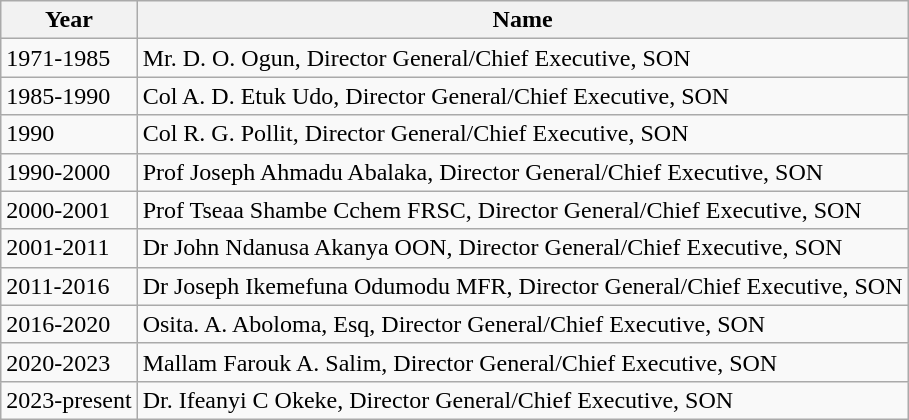<table class="wikitable">
<tr>
<th>Year</th>
<th>Name</th>
</tr>
<tr>
<td>1971-1985</td>
<td>Mr. D. O. Ogun, Director General/Chief Executive, SON</td>
</tr>
<tr>
<td>1985-1990</td>
<td>Col A. D. Etuk Udo, Director General/Chief Executive, SON</td>
</tr>
<tr>
<td>1990</td>
<td>Col R. G. Pollit, Director General/Chief Executive, SON</td>
</tr>
<tr>
<td>1990-2000</td>
<td>Prof Joseph Ahmadu Abalaka, Director General/Chief Executive, SON</td>
</tr>
<tr>
<td>2000-2001</td>
<td>Prof Tseaa Shambe Cchem FRSC, Director General/Chief Executive, SON</td>
</tr>
<tr>
<td>2001-2011</td>
<td>Dr John Ndanusa Akanya OON, Director General/Chief Executive, SON</td>
</tr>
<tr>
<td>2011-2016</td>
<td>Dr Joseph Ikemefuna Odumodu MFR, Director General/Chief Executive, SON</td>
</tr>
<tr>
<td>2016-2020</td>
<td>Osita. A. Aboloma, Esq, Director General/Chief Executive, SON</td>
</tr>
<tr>
<td>2020-2023</td>
<td>Mallam Farouk A. Salim, Director General/Chief Executive, SON</td>
</tr>
<tr>
<td>2023-present</td>
<td>Dr. Ifeanyi C Okeke, Director General/Chief Executive, SON</td>
</tr>
</table>
